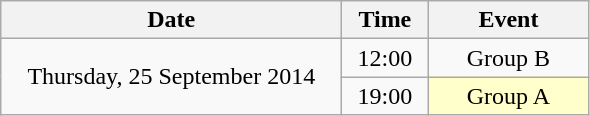<table class = "wikitable" style="text-align:center;">
<tr>
<th width=220>Date</th>
<th width=50>Time</th>
<th width=100>Event</th>
</tr>
<tr>
<td rowspan=2>Thursday, 25 September 2014</td>
<td>12:00</td>
<td>Group B</td>
</tr>
<tr>
<td>19:00</td>
<td bgcolor=ffffcc>Group A</td>
</tr>
</table>
